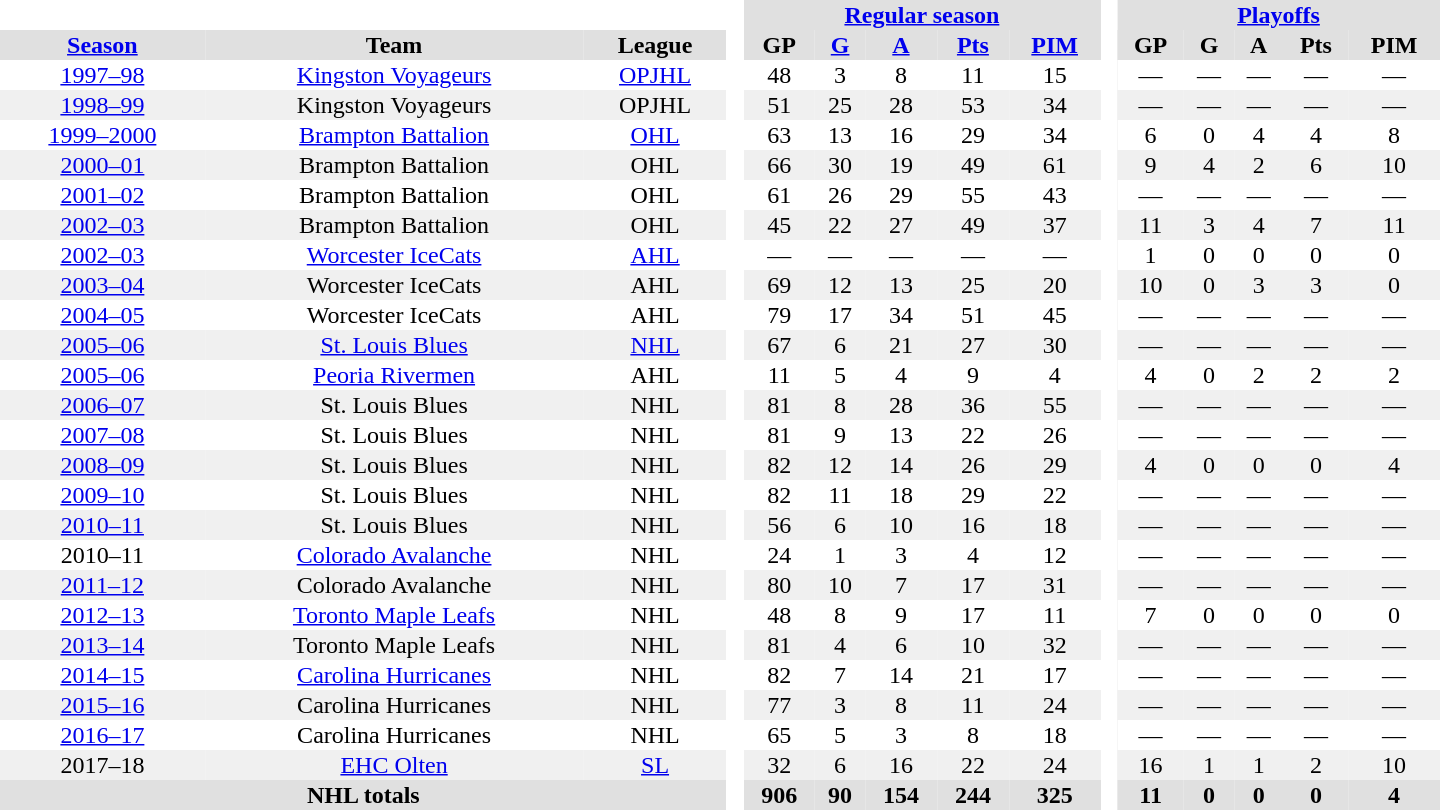<table border="0" cellpadding="1" cellspacing="0" style="text-align:center; width:60em">
<tr bgcolor="#e0e0e0">
<th colspan="3" bgcolor="#ffffff"> </th>
<th rowspan="99" bgcolor="#ffffff"> </th>
<th colspan="5"><a href='#'>Regular season</a></th>
<th rowspan="99" bgcolor="#ffffff"> </th>
<th colspan="5"><a href='#'>Playoffs</a></th>
</tr>
<tr bgcolor="#e0e0e0">
<th><a href='#'>Season</a></th>
<th>Team</th>
<th>League</th>
<th>GP</th>
<th><a href='#'>G</a></th>
<th><a href='#'>A</a></th>
<th><a href='#'>Pts</a></th>
<th><a href='#'>PIM</a></th>
<th>GP</th>
<th>G</th>
<th>A</th>
<th>Pts</th>
<th>PIM</th>
</tr>
<tr>
<td><a href='#'>1997–98</a></td>
<td><a href='#'>Kingston Voyageurs</a></td>
<td><a href='#'>OPJHL</a></td>
<td>48</td>
<td>3</td>
<td>8</td>
<td>11</td>
<td>15</td>
<td>—</td>
<td>—</td>
<td>—</td>
<td>—</td>
<td>—</td>
</tr>
<tr bgcolor="#f0f0f0">
<td><a href='#'>1998–99</a></td>
<td>Kingston Voyageurs</td>
<td>OPJHL</td>
<td>51</td>
<td>25</td>
<td>28</td>
<td>53</td>
<td>34</td>
<td>—</td>
<td>—</td>
<td>—</td>
<td>—</td>
<td>—</td>
</tr>
<tr>
<td><a href='#'>1999–2000</a></td>
<td><a href='#'>Brampton Battalion</a></td>
<td><a href='#'>OHL</a></td>
<td>63</td>
<td>13</td>
<td>16</td>
<td>29</td>
<td>34</td>
<td>6</td>
<td>0</td>
<td>4</td>
<td>4</td>
<td>8</td>
</tr>
<tr bgcolor="#f0f0f0">
<td><a href='#'>2000–01</a></td>
<td>Brampton Battalion</td>
<td>OHL</td>
<td>66</td>
<td>30</td>
<td>19</td>
<td>49</td>
<td>61</td>
<td>9</td>
<td>4</td>
<td>2</td>
<td>6</td>
<td>10</td>
</tr>
<tr>
<td><a href='#'>2001–02</a></td>
<td>Brampton Battalion</td>
<td>OHL</td>
<td>61</td>
<td>26</td>
<td>29</td>
<td>55</td>
<td>43</td>
<td>—</td>
<td>—</td>
<td>—</td>
<td>—</td>
<td>—</td>
</tr>
<tr bgcolor="#f0f0f0">
<td><a href='#'>2002–03</a></td>
<td>Brampton Battalion</td>
<td>OHL</td>
<td>45</td>
<td>22</td>
<td>27</td>
<td>49</td>
<td>37</td>
<td>11</td>
<td>3</td>
<td>4</td>
<td>7</td>
<td>11</td>
</tr>
<tr>
<td><a href='#'>2002–03</a></td>
<td><a href='#'>Worcester IceCats</a></td>
<td><a href='#'>AHL</a></td>
<td>—</td>
<td>—</td>
<td>—</td>
<td>—</td>
<td>—</td>
<td>1</td>
<td>0</td>
<td>0</td>
<td>0</td>
<td>0</td>
</tr>
<tr bgcolor="#f0f0f0">
<td><a href='#'>2003–04</a></td>
<td>Worcester IceCats</td>
<td>AHL</td>
<td>69</td>
<td>12</td>
<td>13</td>
<td>25</td>
<td>20</td>
<td>10</td>
<td>0</td>
<td>3</td>
<td>3</td>
<td>0</td>
</tr>
<tr>
<td><a href='#'>2004–05</a></td>
<td>Worcester IceCats</td>
<td>AHL</td>
<td>79</td>
<td>17</td>
<td>34</td>
<td>51</td>
<td>45</td>
<td>—</td>
<td>—</td>
<td>—</td>
<td>—</td>
<td>—</td>
</tr>
<tr bgcolor="#f0f0f0">
<td><a href='#'>2005–06</a></td>
<td><a href='#'>St. Louis Blues</a></td>
<td><a href='#'>NHL</a></td>
<td>67</td>
<td>6</td>
<td>21</td>
<td>27</td>
<td>30</td>
<td>—</td>
<td>—</td>
<td>—</td>
<td>—</td>
<td>—</td>
</tr>
<tr>
<td><a href='#'>2005–06</a></td>
<td><a href='#'>Peoria Rivermen</a></td>
<td>AHL</td>
<td>11</td>
<td>5</td>
<td>4</td>
<td>9</td>
<td>4</td>
<td>4</td>
<td>0</td>
<td>2</td>
<td>2</td>
<td>2</td>
</tr>
<tr bgcolor="#f0f0f0">
<td><a href='#'>2006–07</a></td>
<td>St. Louis Blues</td>
<td>NHL</td>
<td>81</td>
<td>8</td>
<td>28</td>
<td>36</td>
<td>55</td>
<td>—</td>
<td>—</td>
<td>—</td>
<td>—</td>
<td>—</td>
</tr>
<tr>
<td><a href='#'>2007–08</a></td>
<td>St. Louis Blues</td>
<td>NHL</td>
<td>81</td>
<td>9</td>
<td>13</td>
<td>22</td>
<td>26</td>
<td>—</td>
<td>—</td>
<td>—</td>
<td>—</td>
<td>—</td>
</tr>
<tr bgcolor="#f0f0f0">
<td><a href='#'>2008–09</a></td>
<td>St. Louis Blues</td>
<td>NHL</td>
<td>82</td>
<td>12</td>
<td>14</td>
<td>26</td>
<td>29</td>
<td>4</td>
<td>0</td>
<td>0</td>
<td>0</td>
<td>4</td>
</tr>
<tr>
<td><a href='#'>2009–10</a></td>
<td>St. Louis Blues</td>
<td>NHL</td>
<td>82</td>
<td>11</td>
<td>18</td>
<td>29</td>
<td>22</td>
<td>—</td>
<td>—</td>
<td>—</td>
<td>—</td>
<td>—</td>
</tr>
<tr bgcolor="#f0f0f0">
<td><a href='#'>2010–11</a></td>
<td>St. Louis Blues</td>
<td>NHL</td>
<td>56</td>
<td>6</td>
<td>10</td>
<td>16</td>
<td>18</td>
<td>—</td>
<td>—</td>
<td>—</td>
<td>—</td>
<td>—</td>
</tr>
<tr>
<td>2010–11</td>
<td><a href='#'>Colorado Avalanche</a></td>
<td>NHL</td>
<td>24</td>
<td>1</td>
<td>3</td>
<td>4</td>
<td>12</td>
<td>—</td>
<td>—</td>
<td>—</td>
<td>—</td>
<td>—</td>
</tr>
<tr bgcolor="#f0f0f0">
<td><a href='#'>2011–12</a></td>
<td>Colorado Avalanche</td>
<td>NHL</td>
<td>80</td>
<td>10</td>
<td>7</td>
<td>17</td>
<td>31</td>
<td>—</td>
<td>—</td>
<td>—</td>
<td>—</td>
<td>—</td>
</tr>
<tr>
<td><a href='#'>2012–13</a></td>
<td><a href='#'>Toronto Maple Leafs</a></td>
<td>NHL</td>
<td>48</td>
<td>8</td>
<td>9</td>
<td>17</td>
<td>11</td>
<td>7</td>
<td>0</td>
<td>0</td>
<td>0</td>
<td>0</td>
</tr>
<tr bgcolor="#f0f0f0">
<td><a href='#'>2013–14</a></td>
<td>Toronto Maple Leafs</td>
<td>NHL</td>
<td>81</td>
<td>4</td>
<td>6</td>
<td>10</td>
<td>32</td>
<td>—</td>
<td>—</td>
<td>—</td>
<td>—</td>
<td>—</td>
</tr>
<tr>
<td><a href='#'>2014–15</a></td>
<td><a href='#'>Carolina Hurricanes</a></td>
<td>NHL</td>
<td>82</td>
<td>7</td>
<td>14</td>
<td>21</td>
<td>17</td>
<td>—</td>
<td>—</td>
<td>—</td>
<td>—</td>
<td>—</td>
</tr>
<tr bgcolor="#f0f0f0">
<td><a href='#'>2015–16</a></td>
<td>Carolina Hurricanes</td>
<td>NHL</td>
<td>77</td>
<td>3</td>
<td>8</td>
<td>11</td>
<td>24</td>
<td>—</td>
<td>—</td>
<td>—</td>
<td>—</td>
<td>—</td>
</tr>
<tr>
<td><a href='#'>2016–17</a></td>
<td>Carolina Hurricanes</td>
<td>NHL</td>
<td>65</td>
<td>5</td>
<td>3</td>
<td>8</td>
<td>18</td>
<td>—</td>
<td>—</td>
<td>—</td>
<td>—</td>
<td>—</td>
</tr>
<tr bgcolor="#f0f0f0">
<td>2017–18</td>
<td><a href='#'>EHC Olten</a></td>
<td><a href='#'>SL</a></td>
<td>32</td>
<td>6</td>
<td>16</td>
<td>22</td>
<td>24</td>
<td>16</td>
<td>1</td>
<td>1</td>
<td>2</td>
<td>10</td>
</tr>
<tr bgcolor="#e0e0e0">
<th colspan="3">NHL totals</th>
<th>906</th>
<th>90</th>
<th>154</th>
<th>244</th>
<th>325</th>
<th>11</th>
<th>0</th>
<th>0</th>
<th>0</th>
<th>4</th>
</tr>
</table>
